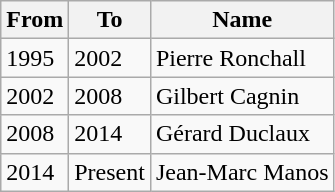<table class="wikitable">
<tr>
<th>From</th>
<th>To</th>
<th>Name</th>
</tr>
<tr>
<td>1995</td>
<td>2002</td>
<td>Pierre Ronchall</td>
</tr>
<tr>
<td>2002</td>
<td>2008</td>
<td>Gilbert Cagnin</td>
</tr>
<tr>
<td>2008</td>
<td>2014</td>
<td>Gérard Duclaux</td>
</tr>
<tr>
<td>2014</td>
<td>Present</td>
<td>Jean-Marc Manos</td>
</tr>
</table>
